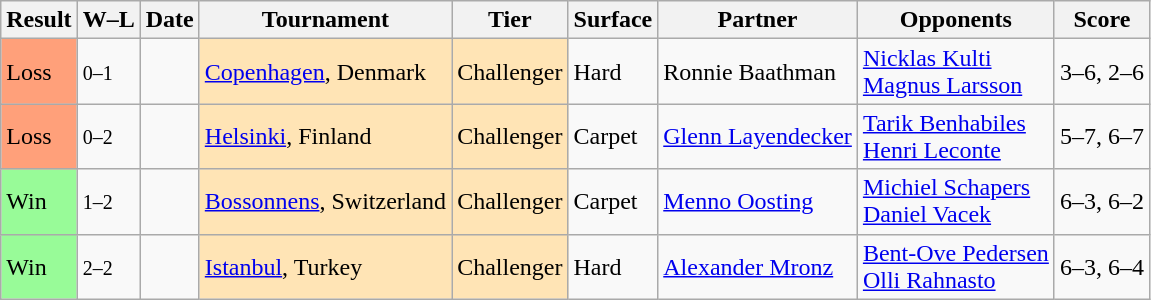<table class="sortable wikitable">
<tr>
<th>Result</th>
<th class="unsortable">W–L</th>
<th>Date</th>
<th>Tournament</th>
<th>Tier</th>
<th>Surface</th>
<th>Partner</th>
<th>Opponents</th>
<th class="unsortable">Score</th>
</tr>
<tr>
<td style="background:#ffa07a;">Loss</td>
<td><small>0–1</small></td>
<td></td>
<td style="background:moccasin;"><a href='#'>Copenhagen</a>, Denmark</td>
<td style="background:moccasin;">Challenger</td>
<td>Hard</td>
<td> Ronnie Baathman</td>
<td> <a href='#'>Nicklas Kulti</a> <br>  <a href='#'>Magnus Larsson</a></td>
<td>3–6, 2–6</td>
</tr>
<tr>
<td style="background:#ffa07a;">Loss</td>
<td><small>0–2</small></td>
<td></td>
<td style="background:moccasin;"><a href='#'>Helsinki</a>, Finland</td>
<td style="background:moccasin;">Challenger</td>
<td>Carpet</td>
<td> <a href='#'>Glenn Layendecker</a></td>
<td> <a href='#'>Tarik Benhabiles</a> <br>  <a href='#'>Henri Leconte</a></td>
<td>5–7, 6–7</td>
</tr>
<tr>
<td style="background:#98fb98;">Win</td>
<td><small>1–2</small></td>
<td></td>
<td style="background:moccasin;"><a href='#'>Bossonnens</a>, Switzerland</td>
<td style="background:moccasin;">Challenger</td>
<td>Carpet</td>
<td> <a href='#'>Menno Oosting</a></td>
<td> <a href='#'>Michiel Schapers</a> <br>  <a href='#'>Daniel Vacek</a></td>
<td>6–3, 6–2</td>
</tr>
<tr>
<td style="background:#98fb98;">Win</td>
<td><small>2–2</small></td>
<td></td>
<td style="background:moccasin;"><a href='#'>Istanbul</a>, Turkey</td>
<td style="background:moccasin;">Challenger</td>
<td>Hard</td>
<td> <a href='#'>Alexander Mronz</a></td>
<td> <a href='#'>Bent-Ove Pedersen</a> <br>  <a href='#'>Olli Rahnasto</a></td>
<td>6–3, 6–4</td>
</tr>
</table>
